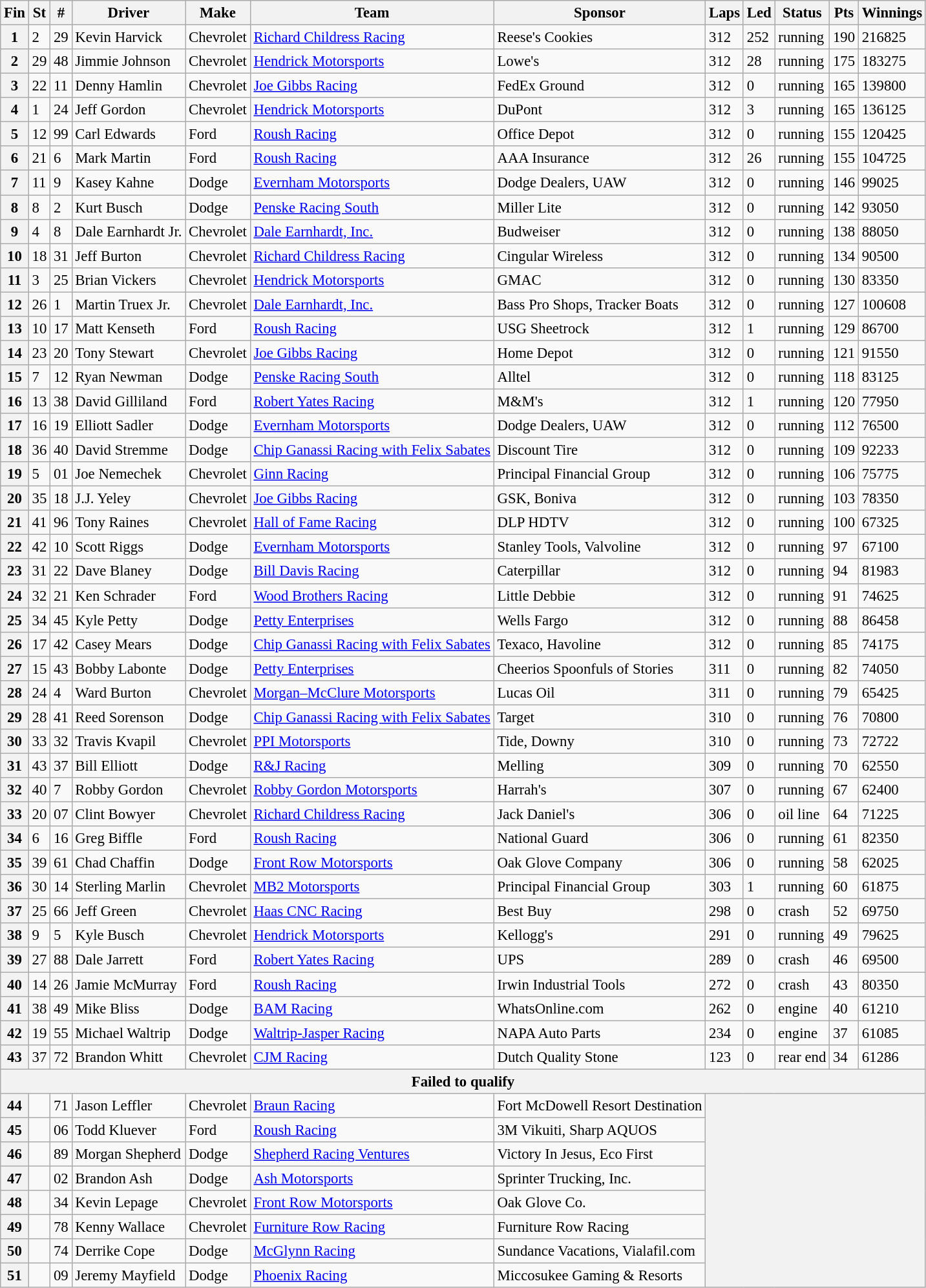<table class="wikitable" style="font-size:95%">
<tr>
<th>Fin</th>
<th>St</th>
<th>#</th>
<th>Driver</th>
<th>Make</th>
<th>Team</th>
<th>Sponsor</th>
<th>Laps</th>
<th>Led</th>
<th>Status</th>
<th>Pts</th>
<th>Winnings</th>
</tr>
<tr>
<th>1</th>
<td>2</td>
<td>29</td>
<td>Kevin Harvick</td>
<td>Chevrolet</td>
<td><a href='#'>Richard Childress Racing</a></td>
<td>Reese's Cookies</td>
<td>312</td>
<td>252</td>
<td>running</td>
<td>190</td>
<td>216825</td>
</tr>
<tr>
<th>2</th>
<td>29</td>
<td>48</td>
<td>Jimmie Johnson</td>
<td>Chevrolet</td>
<td><a href='#'>Hendrick Motorsports</a></td>
<td>Lowe's</td>
<td>312</td>
<td>28</td>
<td>running</td>
<td>175</td>
<td>183275</td>
</tr>
<tr>
<th>3</th>
<td>22</td>
<td>11</td>
<td>Denny Hamlin</td>
<td>Chevrolet</td>
<td><a href='#'>Joe Gibbs Racing</a></td>
<td>FedEx Ground</td>
<td>312</td>
<td>0</td>
<td>running</td>
<td>165</td>
<td>139800</td>
</tr>
<tr>
<th>4</th>
<td>1</td>
<td>24</td>
<td>Jeff Gordon</td>
<td>Chevrolet</td>
<td><a href='#'>Hendrick Motorsports</a></td>
<td>DuPont</td>
<td>312</td>
<td>3</td>
<td>running</td>
<td>165</td>
<td>136125</td>
</tr>
<tr>
<th>5</th>
<td>12</td>
<td>99</td>
<td>Carl Edwards</td>
<td>Ford</td>
<td><a href='#'>Roush Racing</a></td>
<td>Office Depot</td>
<td>312</td>
<td>0</td>
<td>running</td>
<td>155</td>
<td>120425</td>
</tr>
<tr>
<th>6</th>
<td>21</td>
<td>6</td>
<td>Mark Martin</td>
<td>Ford</td>
<td><a href='#'>Roush Racing</a></td>
<td>AAA Insurance</td>
<td>312</td>
<td>26</td>
<td>running</td>
<td>155</td>
<td>104725</td>
</tr>
<tr>
<th>7</th>
<td>11</td>
<td>9</td>
<td>Kasey Kahne</td>
<td>Dodge</td>
<td><a href='#'>Evernham Motorsports</a></td>
<td>Dodge Dealers, UAW</td>
<td>312</td>
<td>0</td>
<td>running</td>
<td>146</td>
<td>99025</td>
</tr>
<tr>
<th>8</th>
<td>8</td>
<td>2</td>
<td>Kurt Busch</td>
<td>Dodge</td>
<td><a href='#'>Penske Racing South</a></td>
<td>Miller Lite</td>
<td>312</td>
<td>0</td>
<td>running</td>
<td>142</td>
<td>93050</td>
</tr>
<tr>
<th>9</th>
<td>4</td>
<td>8</td>
<td>Dale Earnhardt Jr.</td>
<td>Chevrolet</td>
<td><a href='#'>Dale Earnhardt, Inc.</a></td>
<td>Budweiser</td>
<td>312</td>
<td>0</td>
<td>running</td>
<td>138</td>
<td>88050</td>
</tr>
<tr>
<th>10</th>
<td>18</td>
<td>31</td>
<td>Jeff Burton</td>
<td>Chevrolet</td>
<td><a href='#'>Richard Childress Racing</a></td>
<td>Cingular Wireless</td>
<td>312</td>
<td>0</td>
<td>running</td>
<td>134</td>
<td>90500</td>
</tr>
<tr>
<th>11</th>
<td>3</td>
<td>25</td>
<td>Brian Vickers</td>
<td>Chevrolet</td>
<td><a href='#'>Hendrick Motorsports</a></td>
<td>GMAC</td>
<td>312</td>
<td>0</td>
<td>running</td>
<td>130</td>
<td>83350</td>
</tr>
<tr>
<th>12</th>
<td>26</td>
<td>1</td>
<td>Martin Truex Jr.</td>
<td>Chevrolet</td>
<td><a href='#'>Dale Earnhardt, Inc.</a></td>
<td>Bass Pro Shops, Tracker Boats</td>
<td>312</td>
<td>0</td>
<td>running</td>
<td>127</td>
<td>100608</td>
</tr>
<tr>
<th>13</th>
<td>10</td>
<td>17</td>
<td>Matt Kenseth</td>
<td>Ford</td>
<td><a href='#'>Roush Racing</a></td>
<td>USG Sheetrock</td>
<td>312</td>
<td>1</td>
<td>running</td>
<td>129</td>
<td>86700</td>
</tr>
<tr>
<th>14</th>
<td>23</td>
<td>20</td>
<td>Tony Stewart</td>
<td>Chevrolet</td>
<td><a href='#'>Joe Gibbs Racing</a></td>
<td>Home Depot</td>
<td>312</td>
<td>0</td>
<td>running</td>
<td>121</td>
<td>91550</td>
</tr>
<tr>
<th>15</th>
<td>7</td>
<td>12</td>
<td>Ryan Newman</td>
<td>Dodge</td>
<td><a href='#'>Penske Racing South</a></td>
<td>Alltel</td>
<td>312</td>
<td>0</td>
<td>running</td>
<td>118</td>
<td>83125</td>
</tr>
<tr>
<th>16</th>
<td>13</td>
<td>38</td>
<td>David Gilliland</td>
<td>Ford</td>
<td><a href='#'>Robert Yates Racing</a></td>
<td>M&M's</td>
<td>312</td>
<td>1</td>
<td>running</td>
<td>120</td>
<td>77950</td>
</tr>
<tr>
<th>17</th>
<td>16</td>
<td>19</td>
<td>Elliott Sadler</td>
<td>Dodge</td>
<td><a href='#'>Evernham Motorsports</a></td>
<td>Dodge Dealers, UAW</td>
<td>312</td>
<td>0</td>
<td>running</td>
<td>112</td>
<td>76500</td>
</tr>
<tr>
<th>18</th>
<td>36</td>
<td>40</td>
<td>David Stremme</td>
<td>Dodge</td>
<td><a href='#'>Chip Ganassi Racing with Felix Sabates</a></td>
<td>Discount Tire</td>
<td>312</td>
<td>0</td>
<td>running</td>
<td>109</td>
<td>92233</td>
</tr>
<tr>
<th>19</th>
<td>5</td>
<td>01</td>
<td>Joe Nemechek</td>
<td>Chevrolet</td>
<td><a href='#'>Ginn Racing</a></td>
<td>Principal Financial Group</td>
<td>312</td>
<td>0</td>
<td>running</td>
<td>106</td>
<td>75775</td>
</tr>
<tr>
<th>20</th>
<td>35</td>
<td>18</td>
<td>J.J. Yeley</td>
<td>Chevrolet</td>
<td><a href='#'>Joe Gibbs Racing</a></td>
<td>GSK, Boniva</td>
<td>312</td>
<td>0</td>
<td>running</td>
<td>103</td>
<td>78350</td>
</tr>
<tr>
<th>21</th>
<td>41</td>
<td>96</td>
<td>Tony Raines</td>
<td>Chevrolet</td>
<td><a href='#'>Hall of Fame Racing</a></td>
<td>DLP HDTV</td>
<td>312</td>
<td>0</td>
<td>running</td>
<td>100</td>
<td>67325</td>
</tr>
<tr>
<th>22</th>
<td>42</td>
<td>10</td>
<td>Scott Riggs</td>
<td>Dodge</td>
<td><a href='#'>Evernham Motorsports</a></td>
<td>Stanley Tools, Valvoline</td>
<td>312</td>
<td>0</td>
<td>running</td>
<td>97</td>
<td>67100</td>
</tr>
<tr>
<th>23</th>
<td>31</td>
<td>22</td>
<td>Dave Blaney</td>
<td>Dodge</td>
<td><a href='#'>Bill Davis Racing</a></td>
<td>Caterpillar</td>
<td>312</td>
<td>0</td>
<td>running</td>
<td>94</td>
<td>81983</td>
</tr>
<tr>
<th>24</th>
<td>32</td>
<td>21</td>
<td>Ken Schrader</td>
<td>Ford</td>
<td><a href='#'>Wood Brothers Racing</a></td>
<td>Little Debbie</td>
<td>312</td>
<td>0</td>
<td>running</td>
<td>91</td>
<td>74625</td>
</tr>
<tr>
<th>25</th>
<td>34</td>
<td>45</td>
<td>Kyle Petty</td>
<td>Dodge</td>
<td><a href='#'>Petty Enterprises</a></td>
<td>Wells Fargo</td>
<td>312</td>
<td>0</td>
<td>running</td>
<td>88</td>
<td>86458</td>
</tr>
<tr>
<th>26</th>
<td>17</td>
<td>42</td>
<td>Casey Mears</td>
<td>Dodge</td>
<td><a href='#'>Chip Ganassi Racing with Felix Sabates</a></td>
<td>Texaco, Havoline</td>
<td>312</td>
<td>0</td>
<td>running</td>
<td>85</td>
<td>74175</td>
</tr>
<tr>
<th>27</th>
<td>15</td>
<td>43</td>
<td>Bobby Labonte</td>
<td>Dodge</td>
<td><a href='#'>Petty Enterprises</a></td>
<td>Cheerios Spoonfuls of Stories</td>
<td>311</td>
<td>0</td>
<td>running</td>
<td>82</td>
<td>74050</td>
</tr>
<tr>
<th>28</th>
<td>24</td>
<td>4</td>
<td>Ward Burton</td>
<td>Chevrolet</td>
<td><a href='#'>Morgan–McClure Motorsports</a></td>
<td>Lucas Oil</td>
<td>311</td>
<td>0</td>
<td>running</td>
<td>79</td>
<td>65425</td>
</tr>
<tr>
<th>29</th>
<td>28</td>
<td>41</td>
<td>Reed Sorenson</td>
<td>Dodge</td>
<td><a href='#'>Chip Ganassi Racing with Felix Sabates</a></td>
<td>Target</td>
<td>310</td>
<td>0</td>
<td>running</td>
<td>76</td>
<td>70800</td>
</tr>
<tr>
<th>30</th>
<td>33</td>
<td>32</td>
<td>Travis Kvapil</td>
<td>Chevrolet</td>
<td><a href='#'>PPI Motorsports</a></td>
<td>Tide, Downy</td>
<td>310</td>
<td>0</td>
<td>running</td>
<td>73</td>
<td>72722</td>
</tr>
<tr>
<th>31</th>
<td>43</td>
<td>37</td>
<td>Bill Elliott</td>
<td>Dodge</td>
<td><a href='#'>R&J Racing</a></td>
<td>Melling</td>
<td>309</td>
<td>0</td>
<td>running</td>
<td>70</td>
<td>62550</td>
</tr>
<tr>
<th>32</th>
<td>40</td>
<td>7</td>
<td>Robby Gordon</td>
<td>Chevrolet</td>
<td><a href='#'>Robby Gordon Motorsports</a></td>
<td>Harrah's</td>
<td>307</td>
<td>0</td>
<td>running</td>
<td>67</td>
<td>62400</td>
</tr>
<tr>
<th>33</th>
<td>20</td>
<td>07</td>
<td>Clint Bowyer</td>
<td>Chevrolet</td>
<td><a href='#'>Richard Childress Racing</a></td>
<td>Jack Daniel's</td>
<td>306</td>
<td>0</td>
<td>oil line</td>
<td>64</td>
<td>71225</td>
</tr>
<tr>
<th>34</th>
<td>6</td>
<td>16</td>
<td>Greg Biffle</td>
<td>Ford</td>
<td><a href='#'>Roush Racing</a></td>
<td>National Guard</td>
<td>306</td>
<td>0</td>
<td>running</td>
<td>61</td>
<td>82350</td>
</tr>
<tr>
<th>35</th>
<td>39</td>
<td>61</td>
<td>Chad Chaffin</td>
<td>Dodge</td>
<td><a href='#'>Front Row Motorsports</a></td>
<td>Oak Glove Company</td>
<td>306</td>
<td>0</td>
<td>running</td>
<td>58</td>
<td>62025</td>
</tr>
<tr>
<th>36</th>
<td>30</td>
<td>14</td>
<td>Sterling Marlin</td>
<td>Chevrolet</td>
<td><a href='#'>MB2 Motorsports</a></td>
<td>Principal Financial Group</td>
<td>303</td>
<td>1</td>
<td>running</td>
<td>60</td>
<td>61875</td>
</tr>
<tr>
<th>37</th>
<td>25</td>
<td>66</td>
<td>Jeff Green</td>
<td>Chevrolet</td>
<td><a href='#'>Haas CNC Racing</a></td>
<td>Best Buy</td>
<td>298</td>
<td>0</td>
<td>crash</td>
<td>52</td>
<td>69750</td>
</tr>
<tr>
<th>38</th>
<td>9</td>
<td>5</td>
<td>Kyle Busch</td>
<td>Chevrolet</td>
<td><a href='#'>Hendrick Motorsports</a></td>
<td>Kellogg's</td>
<td>291</td>
<td>0</td>
<td>running</td>
<td>49</td>
<td>79625</td>
</tr>
<tr>
<th>39</th>
<td>27</td>
<td>88</td>
<td>Dale Jarrett</td>
<td>Ford</td>
<td><a href='#'>Robert Yates Racing</a></td>
<td>UPS</td>
<td>289</td>
<td>0</td>
<td>crash</td>
<td>46</td>
<td>69500</td>
</tr>
<tr>
<th>40</th>
<td>14</td>
<td>26</td>
<td>Jamie McMurray</td>
<td>Ford</td>
<td><a href='#'>Roush Racing</a></td>
<td>Irwin Industrial Tools</td>
<td>272</td>
<td>0</td>
<td>crash</td>
<td>43</td>
<td>80350</td>
</tr>
<tr>
<th>41</th>
<td>38</td>
<td>49</td>
<td>Mike Bliss</td>
<td>Dodge</td>
<td><a href='#'>BAM Racing</a></td>
<td>WhatsOnline.com</td>
<td>262</td>
<td>0</td>
<td>engine</td>
<td>40</td>
<td>61210</td>
</tr>
<tr>
<th>42</th>
<td>19</td>
<td>55</td>
<td>Michael Waltrip</td>
<td>Dodge</td>
<td><a href='#'>Waltrip-Jasper Racing</a></td>
<td>NAPA Auto Parts</td>
<td>234</td>
<td>0</td>
<td>engine</td>
<td>37</td>
<td>61085</td>
</tr>
<tr>
<th>43</th>
<td>37</td>
<td>72</td>
<td>Brandon Whitt</td>
<td>Chevrolet</td>
<td><a href='#'>CJM Racing</a></td>
<td>Dutch Quality Stone</td>
<td>123</td>
<td>0</td>
<td>rear end</td>
<td>34</td>
<td>61286</td>
</tr>
<tr>
<th colspan="12">Failed to qualify</th>
</tr>
<tr>
<th>44</th>
<td></td>
<td>71</td>
<td>Jason Leffler</td>
<td>Chevrolet</td>
<td><a href='#'>Braun Racing</a></td>
<td>Fort McDowell Resort Destination</td>
<th colspan="5" rowspan="8"></th>
</tr>
<tr>
<th>45</th>
<td></td>
<td>06</td>
<td>Todd Kluever</td>
<td>Ford</td>
<td><a href='#'>Roush Racing</a></td>
<td>3M Vikuiti, Sharp AQUOS</td>
</tr>
<tr>
<th>46</th>
<td></td>
<td>89</td>
<td>Morgan Shepherd</td>
<td>Dodge</td>
<td><a href='#'>Shepherd Racing Ventures</a></td>
<td>Victory In Jesus, Eco First</td>
</tr>
<tr>
<th>47</th>
<td></td>
<td>02</td>
<td>Brandon Ash</td>
<td>Dodge</td>
<td><a href='#'>Ash Motorsports</a></td>
<td>Sprinter Trucking, Inc.</td>
</tr>
<tr>
<th>48</th>
<td></td>
<td>34</td>
<td>Kevin Lepage</td>
<td>Chevrolet</td>
<td><a href='#'>Front Row Motorsports</a></td>
<td>Oak Glove Co.</td>
</tr>
<tr>
<th>49</th>
<td></td>
<td>78</td>
<td>Kenny Wallace</td>
<td>Chevrolet</td>
<td><a href='#'>Furniture Row Racing</a></td>
<td>Furniture Row Racing</td>
</tr>
<tr>
<th>50</th>
<td></td>
<td>74</td>
<td>Derrike Cope</td>
<td>Dodge</td>
<td><a href='#'>McGlynn Racing</a></td>
<td>Sundance Vacations, Vialafil.com</td>
</tr>
<tr>
<th>51</th>
<td></td>
<td>09</td>
<td>Jeremy Mayfield</td>
<td>Dodge</td>
<td><a href='#'>Phoenix Racing</a></td>
<td>Miccosukee Gaming & Resorts</td>
</tr>
</table>
